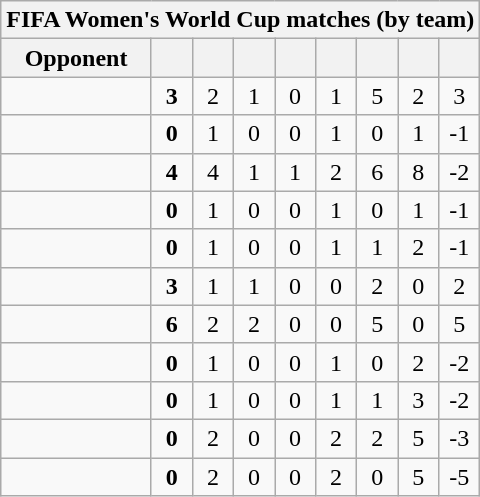<table class="wikitable sortable" style="text-align: center;">
<tr>
<th colspan=9>FIFA Women's World Cup matches (by team)</th>
</tr>
<tr>
<th>Opponent</th>
<th style="width:20px;"></th>
<th style="width:20px;"></th>
<th style="width:20px;"></th>
<th style="width:20px;"></th>
<th style="width:20px;"></th>
<th style="width:20px;"></th>
<th style="width:20px;"></th>
<th style="width:20px;"></th>
</tr>
<tr>
<td align="left"></td>
<td><strong>3</strong></td>
<td>2</td>
<td>1</td>
<td>0</td>
<td>1</td>
<td>5</td>
<td>2</td>
<td>3</td>
</tr>
<tr>
<td align="left"></td>
<td><strong>0</strong></td>
<td>1</td>
<td>0</td>
<td>0</td>
<td>1</td>
<td>0</td>
<td>1</td>
<td>-1</td>
</tr>
<tr>
<td align="left"></td>
<td><strong>4</strong></td>
<td>4</td>
<td>1</td>
<td>1</td>
<td>2</td>
<td>6</td>
<td>8</td>
<td>-2</td>
</tr>
<tr>
<td align="left"></td>
<td><strong>0</strong></td>
<td>1</td>
<td>0</td>
<td>0</td>
<td>1</td>
<td>0</td>
<td>1</td>
<td>-1</td>
</tr>
<tr>
<td align="left"></td>
<td><strong>0</strong></td>
<td>1</td>
<td>0</td>
<td>0</td>
<td>1</td>
<td>1</td>
<td>2</td>
<td>-1</td>
</tr>
<tr>
<td align="left"></td>
<td><strong>3</strong></td>
<td>1</td>
<td>1</td>
<td>0</td>
<td>0</td>
<td>2</td>
<td>0</td>
<td>2</td>
</tr>
<tr>
<td align="left"></td>
<td><strong>6</strong></td>
<td>2</td>
<td>2</td>
<td>0</td>
<td>0</td>
<td>5</td>
<td>0</td>
<td>5</td>
</tr>
<tr>
<td align="left"></td>
<td><strong>0</strong></td>
<td>1</td>
<td>0</td>
<td>0</td>
<td>1</td>
<td>0</td>
<td>2</td>
<td>-2</td>
</tr>
<tr>
<td align="left"></td>
<td><strong>0</strong></td>
<td>1</td>
<td>0</td>
<td>0</td>
<td>1</td>
<td>1</td>
<td>3</td>
<td>-2</td>
</tr>
<tr>
<td align="left"></td>
<td><strong>0</strong></td>
<td>2</td>
<td>0</td>
<td>0</td>
<td>2</td>
<td>2</td>
<td>5</td>
<td>-3</td>
</tr>
<tr>
<td align="left"></td>
<td><strong>0</strong></td>
<td>2</td>
<td>0</td>
<td>0</td>
<td>2</td>
<td>0</td>
<td>5</td>
<td>-5</td>
</tr>
</table>
